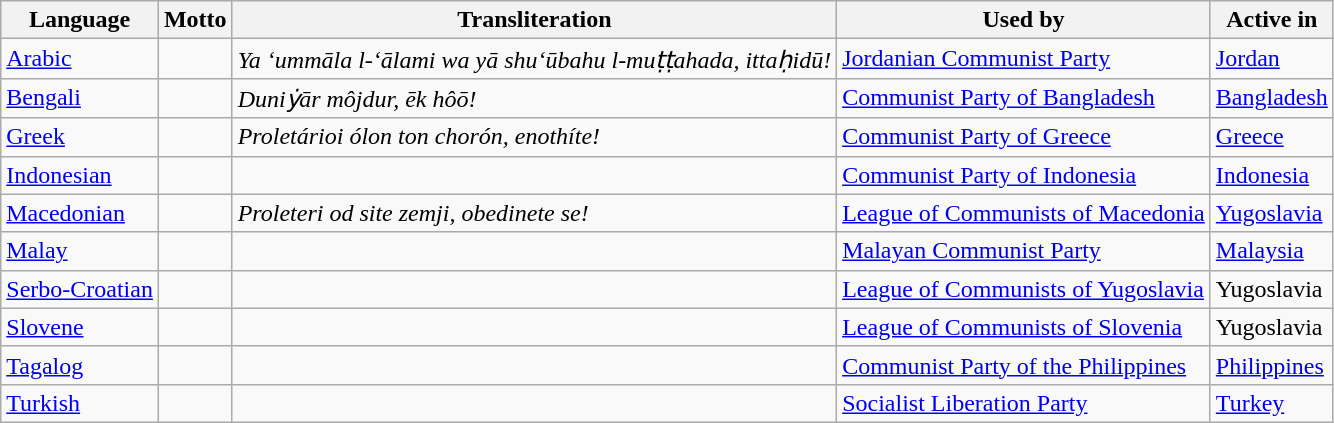<table class="wikitable collapsible">
<tr>
<th>Language</th>
<th>Motto</th>
<th>Transliteration</th>
<th>Used by</th>
<th>Active in</th>
</tr>
<tr>
<td><a href='#'>Arabic</a></td>
<td></td>
<td><em>Ya ‘ummāla l-‘ālami wa yā shu‘ūbahu l-muṭṭahada, ittaḥidū!</em></td>
<td><a href='#'>Jordanian Communist Party</a></td>
<td><a href='#'>Jordan</a></td>
</tr>
<tr>
<td><a href='#'>Bengali</a></td>
<td></td>
<td><em>Duniẏār môjdur, ēk hôō!</em></td>
<td><a href='#'>Communist Party of Bangladesh</a></td>
<td><a href='#'>Bangladesh</a></td>
</tr>
<tr>
<td><a href='#'>Greek</a></td>
<td></td>
<td><em>Proletárioi ólon ton chorón, enothíte!</em></td>
<td><a href='#'>Communist Party of Greece</a></td>
<td><a href='#'>Greece</a></td>
</tr>
<tr>
<td><a href='#'>Indonesian</a></td>
<td></td>
<td></td>
<td><a href='#'>Communist Party of Indonesia</a></td>
<td><a href='#'>Indonesia</a></td>
</tr>
<tr>
<td><a href='#'>Macedonian</a></td>
<td></td>
<td><em>Proleteri od site zemji, obedinete se!</em></td>
<td><a href='#'>League of Communists of Macedonia</a></td>
<td><a href='#'>Yugoslavia</a></td>
</tr>
<tr>
<td><a href='#'>Malay</a></td>
<td></td>
<td></td>
<td><a href='#'>Malayan Communist Party</a></td>
<td><a href='#'>Malaysia</a></td>
</tr>
<tr>
<td><a href='#'>Serbo-Croatian</a></td>
<td></td>
<td></td>
<td><a href='#'>League of Communists of Yugoslavia</a></td>
<td>Yugoslavia</td>
</tr>
<tr>
<td><a href='#'>Slovene</a></td>
<td></td>
<td></td>
<td><a href='#'>League of Communists of Slovenia</a></td>
<td>Yugoslavia</td>
</tr>
<tr>
<td><a href='#'>Tagalog</a></td>
<td></td>
<td></td>
<td><a href='#'>Communist Party of the Philippines</a></td>
<td><a href='#'>Philippines</a></td>
</tr>
<tr>
<td><a href='#'>Turkish</a></td>
<td></td>
<td></td>
<td><a href='#'>Socialist Liberation Party</a></td>
<td><a href='#'>Turkey</a></td>
</tr>
</table>
